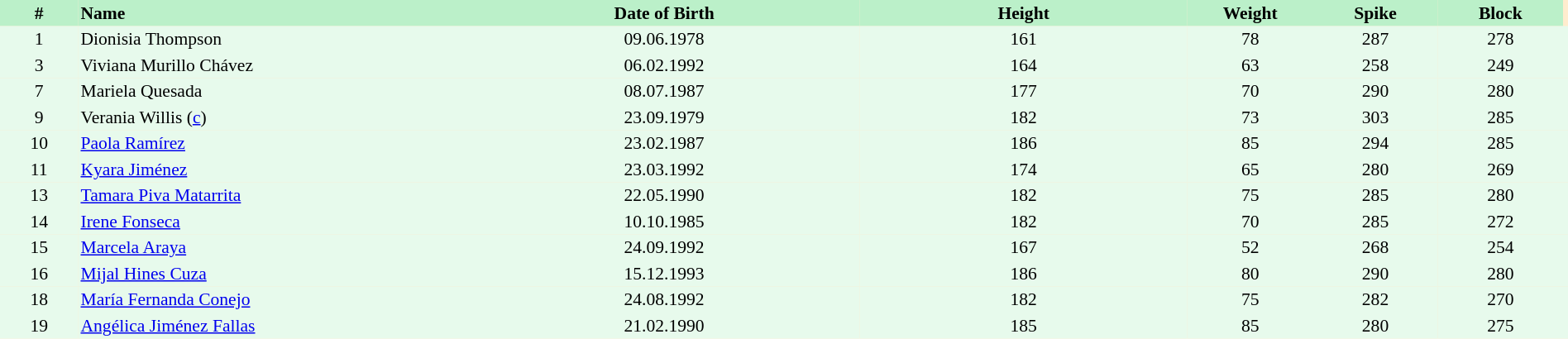<table border=0 cellpadding=2 cellspacing=0  |- bgcolor=#FFECCE style="text-align:center; font-size:90%;" width=100%>
<tr bgcolor=#BBF0C9>
<th width=5%>#</th>
<th width=25% align=left>Name</th>
<th width=25%>Date of Birth</th>
<th width=21%>Height</th>
<th width=8%>Weight</th>
<th width=8%>Spike</th>
<th width=8%>Block</th>
</tr>
<tr bgcolor=#E7FAEC>
<td>1</td>
<td align=left>Dionisia Thompson</td>
<td>09.06.1978</td>
<td>161</td>
<td>78</td>
<td>287</td>
<td>278</td>
<td></td>
</tr>
<tr bgcolor=#E7FAEC>
<td>3</td>
<td align=left>Viviana Murillo Chávez</td>
<td>06.02.1992</td>
<td>164</td>
<td>63</td>
<td>258</td>
<td>249</td>
<td></td>
</tr>
<tr bgcolor=#E7FAEC>
<td>7</td>
<td align=left>Mariela Quesada</td>
<td>08.07.1987</td>
<td>177</td>
<td>70</td>
<td>290</td>
<td>280</td>
<td></td>
</tr>
<tr bgcolor=#E7FAEC>
<td>9</td>
<td align=left>Verania Willis (<a href='#'>c</a>)</td>
<td>23.09.1979</td>
<td>182</td>
<td>73</td>
<td>303</td>
<td>285</td>
<td></td>
</tr>
<tr bgcolor=#E7FAEC>
<td>10</td>
<td align=left><a href='#'>Paola Ramírez</a></td>
<td>23.02.1987</td>
<td>186</td>
<td>85</td>
<td>294</td>
<td>285</td>
<td></td>
</tr>
<tr bgcolor=#E7FAEC>
<td>11</td>
<td align=left><a href='#'>Kyara Jiménez</a></td>
<td>23.03.1992</td>
<td>174</td>
<td>65</td>
<td>280</td>
<td>269</td>
<td></td>
</tr>
<tr bgcolor=#E7FAEC>
<td>13</td>
<td align=left><a href='#'>Tamara Piva Matarrita</a></td>
<td>22.05.1990</td>
<td>182</td>
<td>75</td>
<td>285</td>
<td>280</td>
<td></td>
</tr>
<tr bgcolor=#E7FAEC>
<td>14</td>
<td align=left><a href='#'>Irene Fonseca</a></td>
<td>10.10.1985</td>
<td>182</td>
<td>70</td>
<td>285</td>
<td>272</td>
<td></td>
</tr>
<tr bgcolor=#E7FAEC>
<td>15</td>
<td align=left><a href='#'>Marcela Araya</a></td>
<td>24.09.1992</td>
<td>167</td>
<td>52</td>
<td>268</td>
<td>254</td>
<td></td>
</tr>
<tr bgcolor=#E7FAEC>
<td>16</td>
<td align=left><a href='#'>Mijal Hines Cuza</a></td>
<td>15.12.1993</td>
<td>186</td>
<td>80</td>
<td>290</td>
<td>280</td>
<td></td>
</tr>
<tr bgcolor=#E7FAEC>
<td>18</td>
<td align=left><a href='#'>María Fernanda Conejo</a></td>
<td>24.08.1992</td>
<td>182</td>
<td>75</td>
<td>282</td>
<td>270</td>
<td></td>
</tr>
<tr bgcolor=#E7FAEC>
<td>19</td>
<td align=left><a href='#'>Angélica Jiménez Fallas</a></td>
<td>21.02.1990</td>
<td>185</td>
<td>85</td>
<td>280</td>
<td>275</td>
<td></td>
</tr>
</table>
